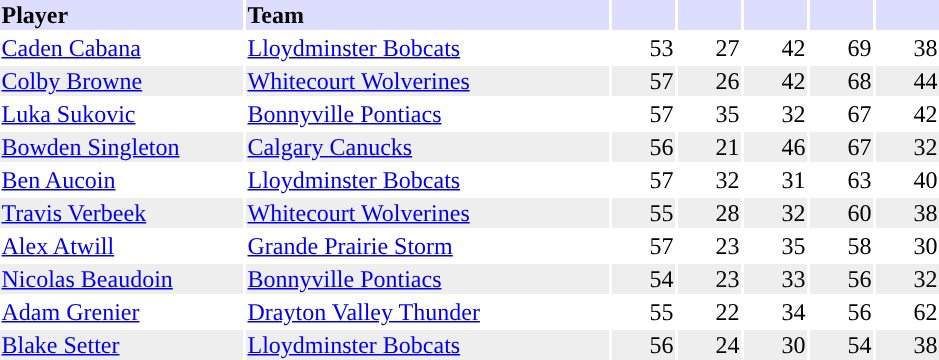<table cellpadding="0">
<tr style="text-align:right; vertical-align:top;">
<td></td>
<td><br><table cellpadding="1"  >
<tr>
<th style="background:#ddf; width:10em; text-align:left">Player</th>
<th style="background:#ddf; width:15em; text-align:left">Team</th>
<th style="background:#ddf; width:2.5em; text-align:left"></th>
<th style="background:#ddf; width:2.5em; text-align:left"></th>
<th style="background:#ddf; width:2.5em; text-align:left"></th>
<th style="background:#ddf; width:2.5em; text-align:left"></th>
<th style="background:#ddf; width:2.5em; text-align:left"></th>
</tr>
<tr>
<td style="text-align:left"><a href='#'>Caden Cabana</a></td>
<td style="text-align:left"><a href='#'>Lloydminster Bobcats</a></td>
<td>53</td>
<td>27</td>
<td>42</td>
<td>69</td>
<td>38</td>
</tr>
<tr style="background:#eee;">
<td style="text-align:left"><a href='#'>Colby Browne</a></td>
<td style="text-align:left"><a href='#'>Whitecourt Wolverines</a></td>
<td>57</td>
<td>26</td>
<td>42</td>
<td>68</td>
<td>44</td>
</tr>
<tr>
<td style="text-align:left"><a href='#'>Luka Sukovic</a></td>
<td style="text-align:left"><a href='#'>Bonnyville Pontiacs</a></td>
<td>57</td>
<td>35</td>
<td>32</td>
<td>67</td>
<td>42</td>
</tr>
<tr style="background:#eee;">
<td style="text-align:left"><a href='#'>Bowden Singleton</a></td>
<td style="text-align:left"><a href='#'>Calgary Canucks</a></td>
<td>56</td>
<td>21</td>
<td>46</td>
<td>67</td>
<td>32</td>
</tr>
<tr>
<td style="text-align:left"><a href='#'>Ben Aucoin</a></td>
<td style="text-align:left"><a href='#'>Lloydminster Bobcats</a></td>
<td>57</td>
<td>32</td>
<td>31</td>
<td>63</td>
<td>40</td>
</tr>
<tr style="background:#eee;">
<td style="text-align:left"><a href='#'>Travis Verbeek</a></td>
<td style="text-align:left"><a href='#'>Whitecourt Wolverines</a></td>
<td>55</td>
<td>28</td>
<td>32</td>
<td>60</td>
<td>38</td>
</tr>
<tr>
<td style="text-align:left"><a href='#'>Alex Atwill</a></td>
<td style="text-align:left"><a href='#'>Grande Prairie Storm</a></td>
<td>57</td>
<td>23</td>
<td>35</td>
<td>58</td>
<td>30</td>
</tr>
<tr style="background:#eee;">
<td style="text-align:left"><a href='#'>Nicolas Beaudoin</a></td>
<td style="text-align:left"><a href='#'>Bonnyville Pontiacs</a></td>
<td>54</td>
<td>23</td>
<td>33</td>
<td>56</td>
<td>32</td>
</tr>
<tr>
<td style="text-align:left"><a href='#'>Adam Grenier</a></td>
<td style="text-align:left"><a href='#'>Drayton Valley Thunder</a></td>
<td>55</td>
<td>22</td>
<td>34</td>
<td>56</td>
<td>62</td>
</tr>
<tr style="background:#eee;">
<td style="text-align:left"><a href='#'>Blake Setter</a></td>
<td style="text-align:left"><a href='#'>Lloydminster Bobcats</a></td>
<td>56</td>
<td>24</td>
<td>30</td>
<td>54</td>
<td>38</td>
</tr>
</table>
</td>
</tr>
</table>
